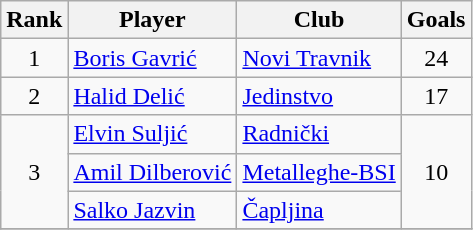<table class="wikitable" style="text-align:center">
<tr>
<th>Rank</th>
<th>Player</th>
<th>Club</th>
<th>Goals</th>
</tr>
<tr>
<td>1</td>
<td align="left"> <a href='#'>Boris Gavrić</a></td>
<td align="left"><a href='#'>Novi Travnik</a></td>
<td>24</td>
</tr>
<tr>
<td>2</td>
<td align="left"> <a href='#'>Halid Delić</a></td>
<td align="left"><a href='#'>Jedinstvo</a></td>
<td>17</td>
</tr>
<tr>
<td rowspan="3">3</td>
<td align="left"> <a href='#'>Elvin Suljić</a></td>
<td align="left"><a href='#'>Radnički</a></td>
<td rowspan="3">10</td>
</tr>
<tr>
<td align="left"> <a href='#'>Amil Dilberović</a></td>
<td align="left"><a href='#'>Metalleghe-BSI</a></td>
</tr>
<tr>
<td align="left"> <a href='#'>Salko Jazvin</a></td>
<td align="left"><a href='#'>Čapljina</a></td>
</tr>
<tr>
</tr>
</table>
